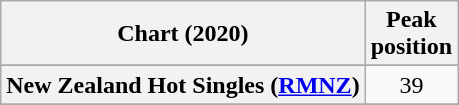<table class="wikitable sortable plainrowheaders" style="text-align:center">
<tr>
<th scope="col">Chart (2020)</th>
<th scope="col">Peak<br>position</th>
</tr>
<tr>
</tr>
<tr>
<th scope="row">New Zealand Hot Singles (<a href='#'>RMNZ</a>)</th>
<td>39</td>
</tr>
<tr>
</tr>
<tr>
</tr>
<tr>
</tr>
</table>
